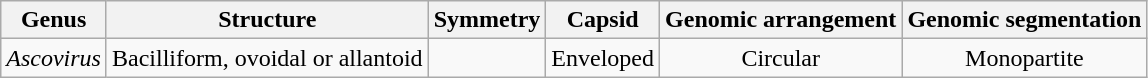<table class="wikitable sortable" style="text-align:center">
<tr>
<th>Genus</th>
<th>Structure</th>
<th>Symmetry</th>
<th>Capsid</th>
<th>Genomic arrangement</th>
<th>Genomic segmentation</th>
</tr>
<tr>
<td><em>Ascovirus</em></td>
<td>Bacilliform, ovoidal or allantoid</td>
<td></td>
<td>Enveloped</td>
<td>Circular</td>
<td>Monopartite</td>
</tr>
</table>
